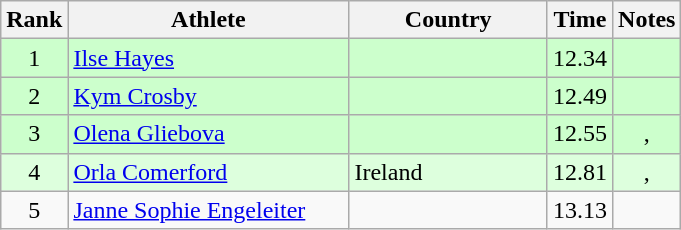<table class="wikitable sortable" style="text-align:center">
<tr>
<th>Rank</th>
<th style="width:180px">Athlete</th>
<th style="width:125px">Country</th>
<th>Time</th>
<th>Notes</th>
</tr>
<tr bgcolor=ccffcc>
<td>1</td>
<td style="text-align:left;"><a href='#'>Ilse Hayes</a></td>
<td style="text-align:left;"></td>
<td>12.34</td>
<td></td>
</tr>
<tr bgcolor=ccffcc>
<td>2</td>
<td style="text-align:left;"><a href='#'>Kym Crosby</a></td>
<td style="text-align:left;"></td>
<td>12.49</td>
<td></td>
</tr>
<tr bgcolor=ccffcc>
<td>3</td>
<td style="text-align:left;"><a href='#'>Olena Gliebova</a></td>
<td style="text-align:left;"></td>
<td>12.55</td>
<td>, </td>
</tr>
<tr bgcolor=ddffdd>
<td>4</td>
<td style="text-align:left;"><a href='#'>Orla Comerford</a></td>
<td style="text-align:left;">Ireland</td>
<td>12.81</td>
<td>, </td>
</tr>
<tr>
<td>5</td>
<td style="text-align:left;"><a href='#'>Janne Sophie Engeleiter</a></td>
<td style="text-align:left;"></td>
<td>13.13</td>
<td></td>
</tr>
</table>
